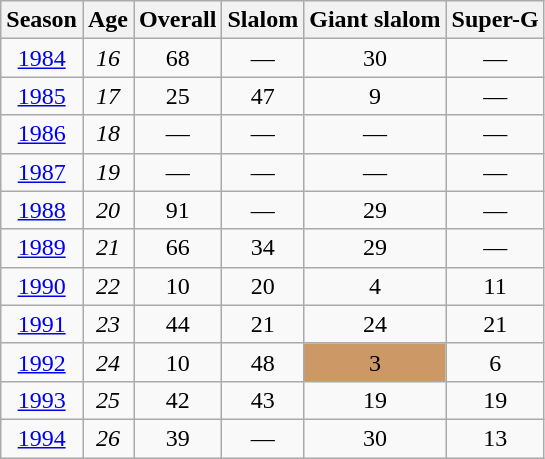<table class=wikitable style="text-align:center">
<tr>
<th>Season</th>
<th>Age</th>
<th>Overall</th>
<th>Slalom</th>
<th>Giant slalom</th>
<th>Super-G</th>
</tr>
<tr>
<td><a href='#'>1984</a></td>
<td><em>16</em></td>
<td>68</td>
<td>—</td>
<td>30</td>
<td>—</td>
</tr>
<tr>
<td><a href='#'>1985</a></td>
<td><em>17</em></td>
<td>25</td>
<td>47</td>
<td>9</td>
<td>—</td>
</tr>
<tr>
<td><a href='#'>1986</a></td>
<td><em>18</em></td>
<td>—</td>
<td>—</td>
<td>—</td>
<td>—</td>
</tr>
<tr>
<td><a href='#'>1987</a></td>
<td><em>19</em></td>
<td>—</td>
<td>—</td>
<td>—</td>
<td>—</td>
</tr>
<tr>
<td><a href='#'>1988</a></td>
<td><em>20</em></td>
<td>91</td>
<td>—</td>
<td>29</td>
<td>—</td>
</tr>
<tr>
<td><a href='#'>1989</a></td>
<td><em>21</em></td>
<td>66</td>
<td>34</td>
<td>29</td>
<td>—</td>
</tr>
<tr>
<td><a href='#'>1990</a></td>
<td><em>22</em></td>
<td>10</td>
<td>20</td>
<td>4</td>
<td>11</td>
</tr>
<tr>
<td><a href='#'>1991</a></td>
<td><em>23</em></td>
<td>44</td>
<td>21</td>
<td>24</td>
<td>21</td>
</tr>
<tr>
<td><a href='#'>1992</a></td>
<td><em>24</em></td>
<td>10</td>
<td>48</td>
<td bgcolor="CC9966">3</td>
<td>6</td>
</tr>
<tr>
<td><a href='#'>1993</a></td>
<td><em>25</em></td>
<td>42</td>
<td>43</td>
<td>19</td>
<td>19</td>
</tr>
<tr>
<td><a href='#'>1994</a></td>
<td><em>26</em></td>
<td>39</td>
<td>—</td>
<td>30</td>
<td>13</td>
</tr>
</table>
